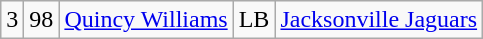<table class="wikitable" style="text-align:center">
<tr>
<td>3</td>
<td>98</td>
<td><a href='#'>Quincy Williams</a></td>
<td>LB</td>
<td><a href='#'>Jacksonville Jaguars</a></td>
</tr>
</table>
